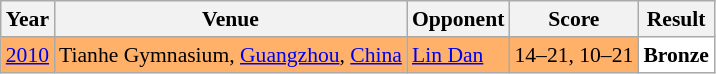<table class="sortable wikitable" style="font-size: 90%;">
<tr>
<th>Year</th>
<th>Venue</th>
<th>Opponent</th>
<th>Score</th>
<th>Result</th>
</tr>
<tr style="background:#FFB069">
<td align="center"><a href='#'>2010</a></td>
<td align="left">Tianhe Gymnasium, <a href='#'>Guangzhou</a>, <a href='#'>China</a></td>
<td align="left"> <a href='#'>Lin Dan</a></td>
<td align="left">14–21, 10–21</td>
<td style="text-align:left; background:white"> <strong>Bronze</strong></td>
</tr>
</table>
